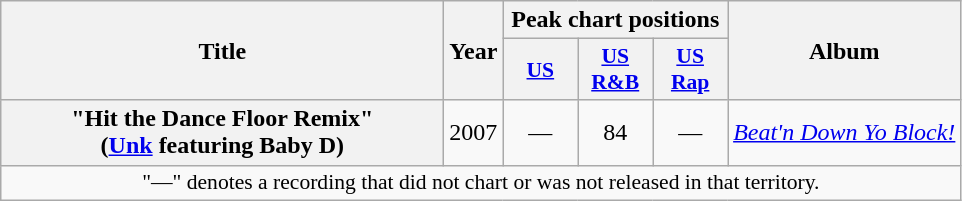<table class="wikitable plainrowheaders" style="text-align:center;">
<tr>
<th scope="col" rowspan="2" style="width:18em;">Title</th>
<th scope="col" rowspan="2">Year</th>
<th scope="col" colspan="3">Peak chart positions</th>
<th scope="col" rowspan="2">Album</th>
</tr>
<tr>
<th scope="col" style="width:3em;font-size:90%;"><a href='#'>US</a><br></th>
<th scope="col" style="width:3em;font-size:90%;"><a href='#'>US<br>R&B</a><br></th>
<th scope="col" style="width:3em;font-size:90%;"><a href='#'>US<br>Rap</a><br></th>
</tr>
<tr>
<th scope="row">"Hit the Dance Floor Remix"<br><span>(<a href='#'>Unk</a> featuring Baby D)</span></th>
<td>2007</td>
<td>—</td>
<td>84</td>
<td>—</td>
<td><em><a href='#'>Beat'n Down Yo Block!</a></em></td>
</tr>
<tr>
<td colspan="7" style="font-size:90%">"—" denotes a recording that did not chart or was not released in that territory.</td>
</tr>
</table>
